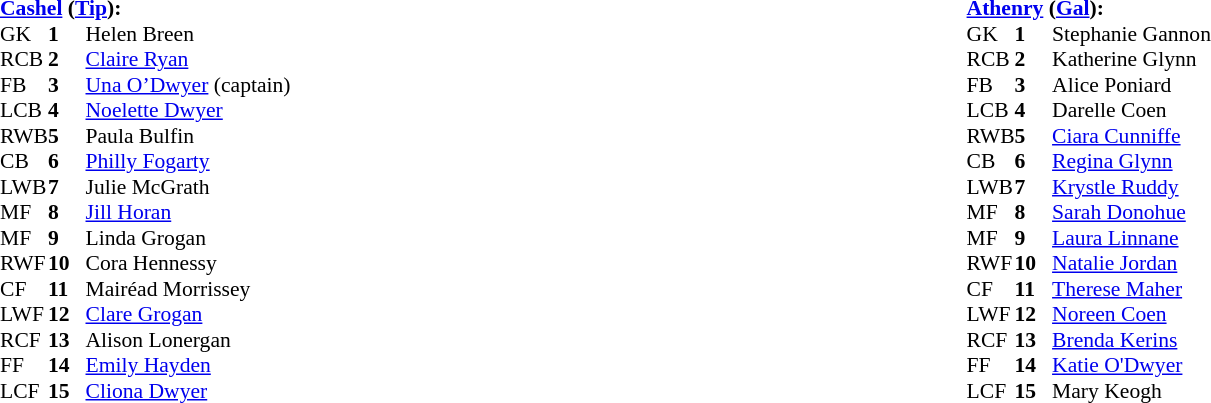<table width="100%">
<tr>
<td valign="top"></td>
<td valign="top" width="50%"><br><table style="font-size: 90%" cellspacing="0" cellpadding="0" align=center>
<tr>
<td colspan="4"><strong><a href='#'>Cashel</a> (<a href='#'>Tip</a>):</strong></td>
</tr>
<tr>
<th width="25"></th>
<th width="25"></th>
</tr>
<tr>
<td>GK</td>
<td><strong>1</strong></td>
<td>Helen Breen</td>
</tr>
<tr>
<td>RCB</td>
<td><strong>2</strong></td>
<td><a href='#'>Claire Ryan</a></td>
</tr>
<tr>
<td>FB</td>
<td><strong>3</strong></td>
<td><a href='#'>Una O’Dwyer</a> (captain)</td>
</tr>
<tr>
<td>LCB</td>
<td><strong>4</strong></td>
<td><a href='#'>Noelette Dwyer</a></td>
</tr>
<tr>
<td>RWB</td>
<td><strong>5</strong></td>
<td>Paula Bulfin</td>
</tr>
<tr>
<td>CB</td>
<td><strong>6</strong></td>
<td><a href='#'>Philly Fogarty</a></td>
</tr>
<tr>
<td>LWB</td>
<td><strong>7</strong></td>
<td>Julie McGrath</td>
</tr>
<tr>
<td>MF</td>
<td><strong>8</strong></td>
<td><a href='#'>Jill Horan</a></td>
</tr>
<tr>
<td>MF</td>
<td><strong>9</strong></td>
<td>Linda Grogan</td>
</tr>
<tr>
<td>RWF</td>
<td><strong>10</strong></td>
<td>Cora Hennessy</td>
</tr>
<tr>
<td>CF</td>
<td><strong>11</strong></td>
<td>Mairéad Morrissey</td>
</tr>
<tr>
<td>LWF</td>
<td><strong>12</strong></td>
<td><a href='#'>Clare Grogan</a></td>
</tr>
<tr>
<td>RCF</td>
<td><strong>13</strong></td>
<td>Alison Lonergan</td>
</tr>
<tr>
<td>FF</td>
<td><strong>14</strong></td>
<td><a href='#'>Emily Hayden</a></td>
</tr>
<tr>
<td>LCF</td>
<td><strong>15</strong></td>
<td><a href='#'>Cliona Dwyer</a></td>
</tr>
<tr>
</tr>
</table>
</td>
<td valign="top" width="50%"><br><table style="font-size: 90%" cellspacing="0" cellpadding="0" align=center>
<tr>
<td colspan="4"><strong><a href='#'>Athenry</a> (<a href='#'>Gal</a>):</strong></td>
</tr>
<tr>
<th width="25"></th>
<th width="25"></th>
</tr>
<tr>
<td>GK</td>
<td><strong>1</strong></td>
<td>Stephanie Gannon</td>
</tr>
<tr>
<td>RCB</td>
<td><strong>2</strong></td>
<td>Katherine Glynn</td>
</tr>
<tr>
<td>FB</td>
<td><strong>3</strong></td>
<td>Alice Poniard</td>
</tr>
<tr>
<td>LCB</td>
<td><strong>4</strong></td>
<td>Darelle Coen</td>
</tr>
<tr>
<td>RWB</td>
<td><strong>5</strong></td>
<td><a href='#'>Ciara Cunniffe</a></td>
</tr>
<tr>
<td>CB</td>
<td><strong>6</strong></td>
<td><a href='#'>Regina Glynn</a></td>
</tr>
<tr>
<td>LWB</td>
<td><strong>7</strong></td>
<td><a href='#'>Krystle Ruddy</a></td>
</tr>
<tr>
<td>MF</td>
<td><strong>8</strong></td>
<td><a href='#'>Sarah Donohue</a></td>
</tr>
<tr>
<td>MF</td>
<td><strong>9</strong></td>
<td><a href='#'>Laura Linnane</a></td>
</tr>
<tr>
<td>RWF</td>
<td><strong>10</strong></td>
<td><a href='#'>Natalie Jordan</a></td>
</tr>
<tr>
<td>CF</td>
<td><strong>11</strong></td>
<td><a href='#'>Therese Maher</a></td>
</tr>
<tr>
<td>LWF</td>
<td><strong>12</strong></td>
<td><a href='#'>Noreen Coen</a></td>
</tr>
<tr>
<td>RCF</td>
<td><strong>13</strong></td>
<td><a href='#'>Brenda Kerins</a></td>
</tr>
<tr>
<td>FF</td>
<td><strong>14</strong></td>
<td><a href='#'>Katie O'Dwyer</a></td>
</tr>
<tr>
<td>LCF</td>
<td><strong>15</strong></td>
<td>Mary Keogh</td>
</tr>
<tr>
</tr>
</table>
</td>
</tr>
</table>
